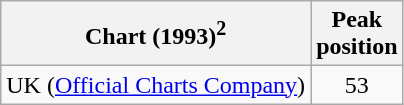<table class="wikitable">
<tr>
<th>Chart (1993)<sup>2</sup></th>
<th>Peak<br>position</th>
</tr>
<tr>
<td>UK (<a href='#'>Official Charts Company</a>)</td>
<td style="text-align:center;">53</td>
</tr>
</table>
